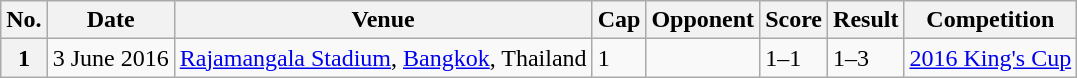<table class="wikitable sortable plainrowheaders">
<tr>
<th scope=col>No.</th>
<th scope=col data-sort-type=date>Date</th>
<th scope=col>Venue</th>
<th scope=col>Cap</th>
<th scope=col>Opponent</th>
<th scope=col>Score</th>
<th scope=col>Result</th>
<th scope=col>Competition</th>
</tr>
<tr>
<th scope=row>1</th>
<td>3 June 2016</td>
<td><a href='#'>Rajamangala Stadium</a>, <a href='#'>Bangkok</a>, Thailand</td>
<td>1</td>
<td></td>
<td>1–1</td>
<td>1–3</td>
<td><a href='#'>2016 King's Cup</a></td>
</tr>
</table>
